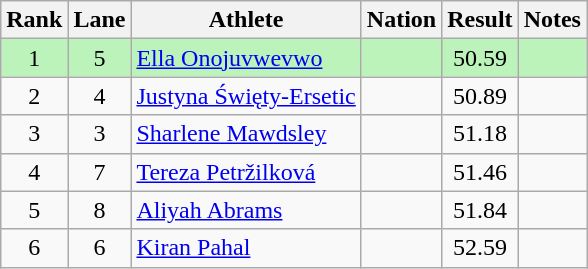<table class="wikitable sortable" style="text-align:center;">
<tr>
<th>Rank</th>
<th>Lane</th>
<th>Athlete</th>
<th>Nation</th>
<th>Result</th>
<th>Notes</th>
</tr>
<tr bgcolor=bbf3bb>
<td>1</td>
<td>5</td>
<td align=left><a href='#'>Ella Onojuvwevwo</a></td>
<td align=left></td>
<td>50.59</td>
<td></td>
</tr>
<tr>
<td>2</td>
<td>4</td>
<td align=left><a href='#'>Justyna Święty-Ersetic</a></td>
<td align=left></td>
<td>50.89</td>
<td></td>
</tr>
<tr>
<td>3</td>
<td>3</td>
<td align=left><a href='#'>Sharlene Mawdsley</a></td>
<td align=left></td>
<td>51.18</td>
<td></td>
</tr>
<tr>
<td>4</td>
<td>7</td>
<td align=left><a href='#'>Tereza Petržilková</a></td>
<td align=left></td>
<td>51.46</td>
<td></td>
</tr>
<tr>
<td>5</td>
<td>8</td>
<td align=left><a href='#'>Aliyah Abrams</a></td>
<td align=left></td>
<td>51.84</td>
<td></td>
</tr>
<tr>
<td>6</td>
<td>6</td>
<td align=left><a href='#'>Kiran Pahal</a></td>
<td align=left></td>
<td>52.59</td>
<td></td>
</tr>
</table>
